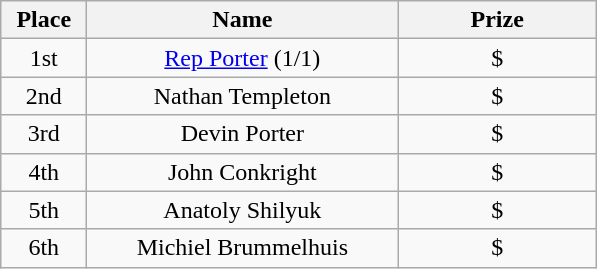<table class="wikitable">
<tr>
<th width="50">Place</th>
<th width="200">Name</th>
<th width="125">Prize</th>
</tr>
<tr>
<td align = "center">1st</td>
<td align = "center"><a href='#'>Rep Porter</a> (1/1)</td>
<td align = "center">$</td>
</tr>
<tr>
<td align = "center">2nd</td>
<td align = "center">Nathan Templeton</td>
<td align = "center">$</td>
</tr>
<tr>
<td align = "center">3rd</td>
<td align = "center">Devin Porter</td>
<td align = "center">$</td>
</tr>
<tr>
<td align = "center">4th</td>
<td align = "center">John Conkright</td>
<td align = "center">$</td>
</tr>
<tr>
<td align = "center">5th</td>
<td align = "center">Anatoly Shilyuk</td>
<td align = "center">$</td>
</tr>
<tr>
<td align = "center">6th</td>
<td align = "center">Michiel Brummelhuis</td>
<td align = "center">$</td>
</tr>
</table>
